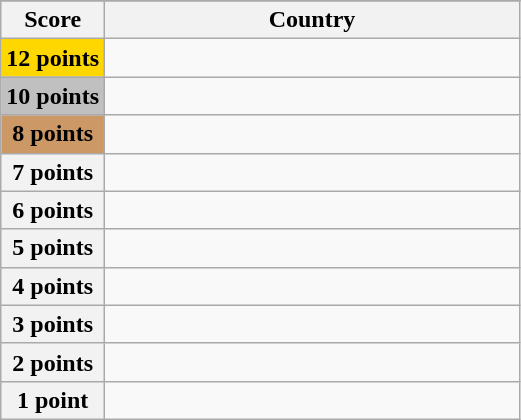<table class="wikitable">
<tr>
</tr>
<tr>
<th scope="col" width="20%">Score</th>
<th scope="col">Country</th>
</tr>
<tr>
<th scope="row" style="background:gold">12 points</th>
<td></td>
</tr>
<tr>
<th scope="row" style="background:silver">10 points</th>
<td></td>
</tr>
<tr>
<th scope="row" style="background:#CC9966">8 points</th>
<td></td>
</tr>
<tr>
<th scope="row">7 points</th>
<td></td>
</tr>
<tr>
<th scope="row">6 points</th>
<td></td>
</tr>
<tr>
<th scope="row">5 points</th>
<td></td>
</tr>
<tr>
<th scope="row">4 points</th>
<td></td>
</tr>
<tr>
<th scope="row">3 points</th>
<td></td>
</tr>
<tr>
<th scope="row">2 points</th>
<td></td>
</tr>
<tr>
<th scope="row">1 point</th>
<td></td>
</tr>
</table>
